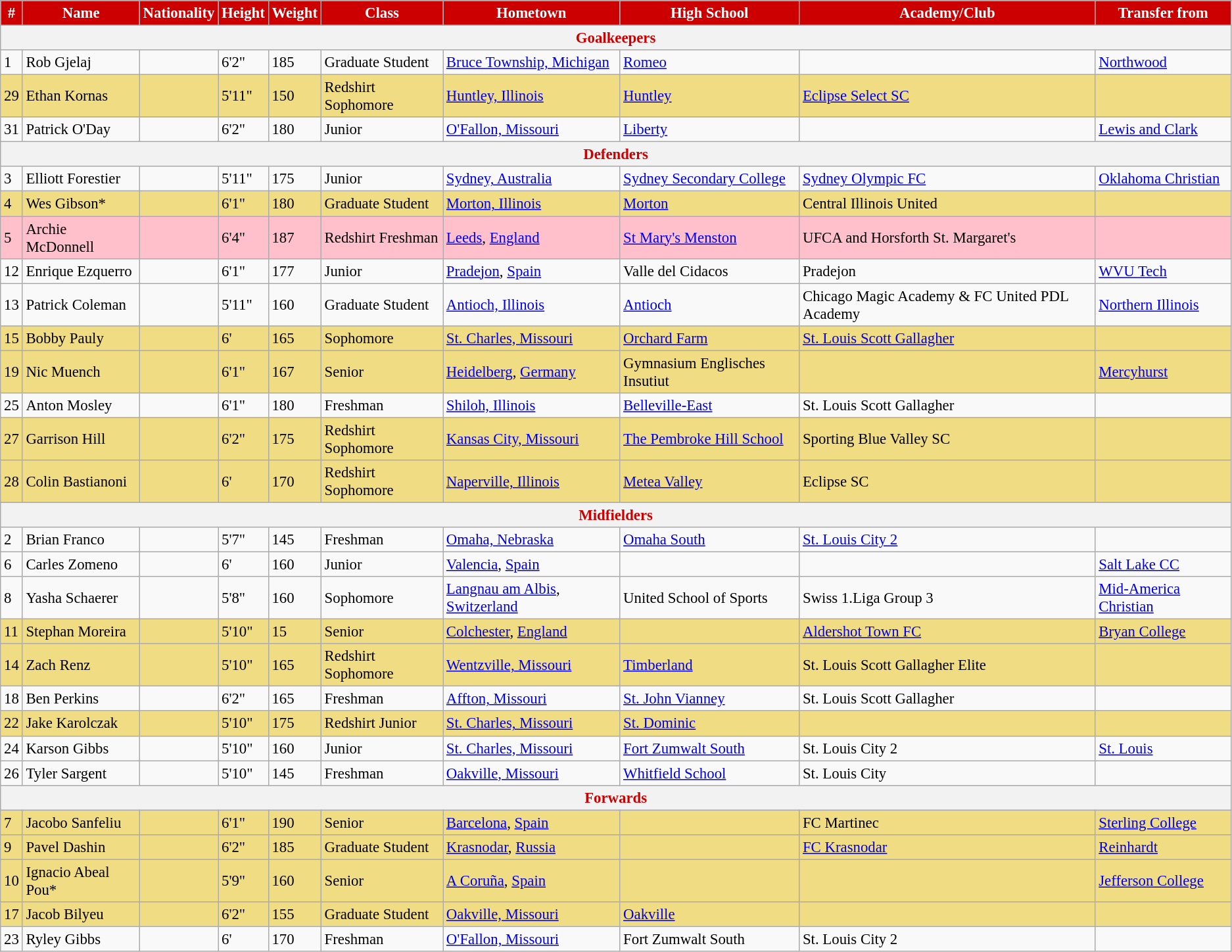<table class="wikitable" style="font-size:95%;">
<tr>
<th style="background:#CC0000;color:#FFFFFF; text-align:center;">#</th>
<th style="background:#CC0000;color:#FFFFFF; text-align:center;">Name</th>
<th style="background:#CC0000;color:#FFFFFF; text-align:center;">Nationality</th>
<th style="background:#CC0000;color:#FFFFFF; text-align:center;">Height</th>
<th style="background:#CC0000;color:#FFFFFF; text-align:center;">Weight</th>
<th style="background:#CC0000;color:#FFFFFF; text-align:center;">Class</th>
<th style="background:#CC0000;color:#FFFFFF; text-align:center;">Hometown</th>
<th style="background:#CC0000;color:#FFFFFF; text-align:center;">High School</th>
<th style="background:#CC0000;color:#FFFFFF; text-align:center;">Academy/Club</th>
<th style="background:#CC0000;color:#FFFFFF; text-align:center;">Transfer from</th>
</tr>
<tr>
<th colspan="10" style="color:#CC0000; text-align:center;">Goalkeepers</th>
</tr>
<tr>
<td>1</td>
<td>Rob Gjelaj</td>
<td></td>
<td>6'2"</td>
<td>185</td>
<td>Graduate Student</td>
<td><a href='#'>Bruce Township, Michigan</a></td>
<td><a href='#'>Romeo</a></td>
<td></td>
<td><a href='#'>Northwood</a></td>
</tr>
<tr style=" background-color:#F0DC82">
<td>29</td>
<td>Ethan Kornas</td>
<td></td>
<td>5'11"</td>
<td>150</td>
<td>Redshirt Sophomore</td>
<td><a href='#'>Huntley, Illinois</a></td>
<td><a href='#'>Huntley</a></td>
<td><a href='#'>Eclipse Select SC</a></td>
<td></td>
</tr>
<tr>
<td>31</td>
<td>Patrick O'Day</td>
<td></td>
<td>6'2"</td>
<td>180</td>
<td>Junior</td>
<td><a href='#'>O'Fallon, Missouri</a></td>
<td><a href='#'>Liberty</a></td>
<td></td>
<td><a href='#'>Lewis and Clark</a></td>
</tr>
<tr>
<th colspan="10" style="color:#CC0000; text-align:center;">Defenders</th>
</tr>
<tr>
<td>3</td>
<td>Elliott Forestier</td>
<td></td>
<td>5'11"</td>
<td>175</td>
<td>Junior</td>
<td><a href='#'>Sydney, Australia</a></td>
<td><a href='#'>Sydney Secondary College</a></td>
<td><a href='#'>Sydney Olympic FC</a></td>
<td><a href='#'>Oklahoma Christian</a></td>
</tr>
<tr style=" background-color:#F0DC82">
<td>4</td>
<td>Wes Gibson*</td>
<td></td>
<td>6'1"</td>
<td>180</td>
<td>Graduate Student</td>
<td><a href='#'>Morton, Illinois</a></td>
<td><a href='#'>Morton</a></td>
<td>Central Illinois United</td>
<td></td>
</tr>
<tr style="background:pink;">
<td>5</td>
<td>Archie McDonnell</td>
<td></td>
<td>6'4"</td>
<td>187</td>
<td>Redshirt Freshman</td>
<td><a href='#'>Leeds</a>, <a href='#'>England</a></td>
<td><a href='#'>St Mary's Menston</a></td>
<td>UFCA and Horsforth St. Margaret's</td>
<td></td>
</tr>
<tr>
<td>12</td>
<td>Enrique Ezquerro</td>
<td></td>
<td>6'1"</td>
<td>177</td>
<td>Junior</td>
<td><a href='#'>Pradejon</a>, <a href='#'>Spain</a></td>
<td>Valle del Cidacos</td>
<td>Pradejon</td>
<td><a href='#'>WVU Tech</a></td>
</tr>
<tr>
<td>13</td>
<td>Patrick Coleman</td>
<td></td>
<td>5'11"</td>
<td>160</td>
<td>Graduate Student</td>
<td><a href='#'>Antioch, Illinois</a></td>
<td><a href='#'>Antioch</a></td>
<td>Chicago Magic Academy & FC United PDL Academy</td>
<td><a href='#'>Northern Illinois</a></td>
</tr>
<tr style=" background-color:#F0DC82">
<td>15</td>
<td>Bobby Pauly</td>
<td></td>
<td>6'</td>
<td>165</td>
<td>Sophomore</td>
<td><a href='#'>St. Charles, Missouri</a></td>
<td><a href='#'>Orchard Farm</a></td>
<td><a href='#'>St. Louis Scott Gallagher</a></td>
<td></td>
</tr>
<tr style=" background-color:#F0DC82">
<td>19</td>
<td>Nic Muench</td>
<td></td>
<td>6'1"</td>
<td>167</td>
<td>Senior</td>
<td><a href='#'>Heidelberg</a>, <a href='#'>Germany</a></td>
<td>Gymnasium Englisches Insutiut</td>
<td></td>
<td><a href='#'>Mercyhurst</a></td>
</tr>
<tr>
<td>25</td>
<td>Anton Mosley </td>
<td></td>
<td>6'1"</td>
<td>180</td>
<td>Freshman</td>
<td><a href='#'>Shiloh, Illinois</a></td>
<td><a href='#'>Belleville-East</a></td>
<td>St. Louis Scott Gallagher</td>
<td></td>
</tr>
<tr style=" background-color:#F0DC82">
<td>27</td>
<td>Garrison Hill</td>
<td></td>
<td>6'2"</td>
<td>175</td>
<td>Redshirt Sophomore</td>
<td><a href='#'>Kansas City, Missouri</a></td>
<td><a href='#'>The Pembroke Hill School</a></td>
<td>Sporting Blue Valley SC</td>
<td></td>
</tr>
<tr style=" background-color:#F0DC82">
<td>28</td>
<td>Colin Bastianoni</td>
<td></td>
<td>6'</td>
<td>170</td>
<td>Redshirt Sophomore</td>
<td><a href='#'>Naperville, Illinois</a></td>
<td><a href='#'>Metea Valley</a></td>
<td>Eclipse SC</td>
<td></td>
</tr>
<tr>
<th colspan="10" style="color:#CC0000; text-align:center;">Midfielders</th>
</tr>
<tr>
<td>2</td>
<td>Brian Franco</td>
<td></td>
<td>5'7"</td>
<td>145</td>
<td>Freshman</td>
<td><a href='#'>Omaha, Nebraska</a></td>
<td><a href='#'>Omaha South</a></td>
<td><a href='#'>St. Louis City 2</a></td>
<td></td>
</tr>
<tr>
<td>6</td>
<td>Carles Zomeno</td>
<td></td>
<td>6'</td>
<td>160</td>
<td>Junior</td>
<td><a href='#'>Valencia</a>, <a href='#'>Spain</a></td>
<td></td>
<td></td>
<td><a href='#'>Salt Lake CC</a></td>
</tr>
<tr>
<td>8</td>
<td>Yasha Schaerer</td>
<td></td>
<td>5'8"</td>
<td>160</td>
<td>Sophomore</td>
<td><a href='#'>Langnau am Albis</a>, <a href='#'>Switzerland</a></td>
<td>United School of Sports</td>
<td>Swiss 1.Liga Group 3</td>
<td><a href='#'>Mid-America Christian</a></td>
</tr>
<tr style=" background-color:#F0DC82">
<td>11</td>
<td>Stephan Moreira</td>
<td></td>
<td>5'10"</td>
<td>15</td>
<td>Senior</td>
<td><a href='#'>Colchester</a>, <a href='#'>England</a></td>
<td></td>
<td><a href='#'>Aldershot Town FC</a></td>
<td><a href='#'>Bryan College</a></td>
</tr>
<tr style=" background-color:#F0DC82">
<td>14</td>
<td>Zach Renz</td>
<td></td>
<td>5'10"</td>
<td>165</td>
<td>Redshirt Sophomore</td>
<td><a href='#'>Wentzville, Missouri</a></td>
<td><a href='#'>Timberland</a></td>
<td>St. Louis Scott Gallagher Elite</td>
<td></td>
</tr>
<tr>
<td>18</td>
<td>Ben Perkins </td>
<td></td>
<td>6'2"</td>
<td>165</td>
<td>Freshman</td>
<td><a href='#'>Affton, Missouri</a></td>
<td><a href='#'>St. John Vianney</a></td>
<td>St. Louis Scott Gallagher</td>
<td></td>
</tr>
<tr style=" background-color:#F0DC82">
<td>22</td>
<td>Jake Karolczak</td>
<td></td>
<td>5'10"</td>
<td>175</td>
<td>Redshirt Junior</td>
<td><a href='#'>St. Charles, Missouri</a></td>
<td><a href='#'>St. Dominic</a></td>
<td></td>
<td></td>
</tr>
<tr>
<td>24</td>
<td>Karson Gibbs</td>
<td></td>
<td>5'10"</td>
<td>160</td>
<td>Junior</td>
<td><a href='#'>St. Charles, Missouri</a></td>
<td><a href='#'>Fort Zumwalt South</a></td>
<td>St. Louis City 2</td>
<td><a href='#'>St. Louis</a></td>
</tr>
<tr>
<td>26</td>
<td>Tyler Sargent </td>
<td></td>
<td>5'10"</td>
<td>145</td>
<td>Freshman</td>
<td><a href='#'>Oakville, Missouri</a></td>
<td><a href='#'>Whitfield School</a></td>
<td>St. Louis City</td>
<td></td>
</tr>
<tr>
<th colspan="10" style="color:#CC0000; text-align:center;">Forwards</th>
</tr>
<tr style=" background-color:#F0DC82">
<td>7</td>
<td>Jacobo Sanfeliu</td>
<td></td>
<td>6'1"</td>
<td>190</td>
<td>Senior</td>
<td><a href='#'>Barcelona</a>, <a href='#'>Spain</a></td>
<td></td>
<td>FC Martinec</td>
<td><a href='#'>Sterling College</a></td>
</tr>
<tr style=" background-color:#F0DC82">
<td>9</td>
<td>Pavel Dashin</td>
<td></td>
<td>6'2"</td>
<td>185</td>
<td>Graduate Student</td>
<td><a href='#'>Krasnodar</a>, <a href='#'>Russia</a></td>
<td></td>
<td><a href='#'>FC Krasnodar</a></td>
<td><a href='#'>Reinhardt</a></td>
</tr>
<tr style=" background-color:#F0DC82">
<td>10</td>
<td>Ignacio Abeal Pou*</td>
<td></td>
<td>5'9"</td>
<td>160</td>
<td>Senior</td>
<td><a href='#'>A Coruña</a>, <a href='#'>Spain</a></td>
<td></td>
<td></td>
<td><a href='#'>Jefferson College</a></td>
</tr>
<tr style=" background-color:#F0DC82">
<td>17</td>
<td>Jacob Bilyeu</td>
<td></td>
<td>6'2"</td>
<td>155</td>
<td>Graduate Student</td>
<td><a href='#'>Oakville, Missouri</a></td>
<td><a href='#'>Oakville</a></td>
<td></td>
<td></td>
</tr>
<tr>
<td>23</td>
<td>Ryley Gibbs</td>
<td></td>
<td>6'</td>
<td>170</td>
<td>Freshman</td>
<td><a href='#'>O'Fallon, Missouri</a></td>
<td>Fort Zumwalt South</td>
<td>St. Louis City 2</td>
<td></td>
</tr>
</table>
